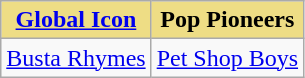<table class="wikitable" style="width=" 100%">
<tr>
<th style="background:#EEDD85; width=50%"><a href='#'>Global Icon</a></th>
<th style="background:#EEDD85; width=50%">Pop Pioneers</th>
</tr>
<tr>
<td valign="top"><a href='#'>Busta Rhymes</a></td>
<td valign="top"><a href='#'>Pet Shop Boys</a></td>
</tr>
</table>
